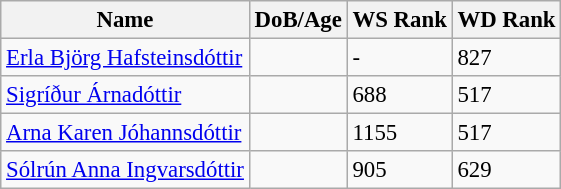<table class="wikitable" style="text-align: left; font-size:95%;">
<tr>
<th>Name</th>
<th>DoB/Age</th>
<th>WS Rank</th>
<th>WD Rank</th>
</tr>
<tr>
<td><a href='#'>Erla Björg Hafsteinsdóttir</a></td>
<td></td>
<td>-</td>
<td>827</td>
</tr>
<tr>
<td><a href='#'>Sigríður Árnadóttir</a></td>
<td></td>
<td>688</td>
<td>517</td>
</tr>
<tr>
<td><a href='#'>Arna Karen Jóhannsdóttir</a></td>
<td></td>
<td>1155</td>
<td>517</td>
</tr>
<tr>
<td><a href='#'>Sólrún Anna Ingvarsdóttir</a></td>
<td></td>
<td>905</td>
<td>629</td>
</tr>
</table>
